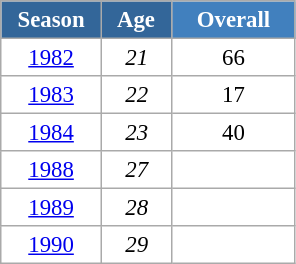<table class="wikitable" style="font-size:95%; text-align:center; border:grey solid 1px; border-collapse:collapse; background:#ffffff;">
<tr>
<th style="background-color:#369; color:white; width:60px;"> Season </th>
<th style="background-color:#369; color:white; width:40px;"> Age </th>
<th style="background-color:#4180be; color:white; width:75px;">Overall</th>
</tr>
<tr>
<td><a href='#'>1982</a></td>
<td><em>21</em></td>
<td>66</td>
</tr>
<tr>
<td><a href='#'>1983</a></td>
<td><em>22</em></td>
<td>17</td>
</tr>
<tr>
<td><a href='#'>1984</a></td>
<td><em>23</em></td>
<td>40</td>
</tr>
<tr>
<td><a href='#'>1988</a></td>
<td><em>27</em></td>
<td></td>
</tr>
<tr>
<td><a href='#'>1989</a></td>
<td><em>28</em></td>
<td></td>
</tr>
<tr>
<td><a href='#'>1990</a></td>
<td><em>29</em></td>
<td></td>
</tr>
</table>
